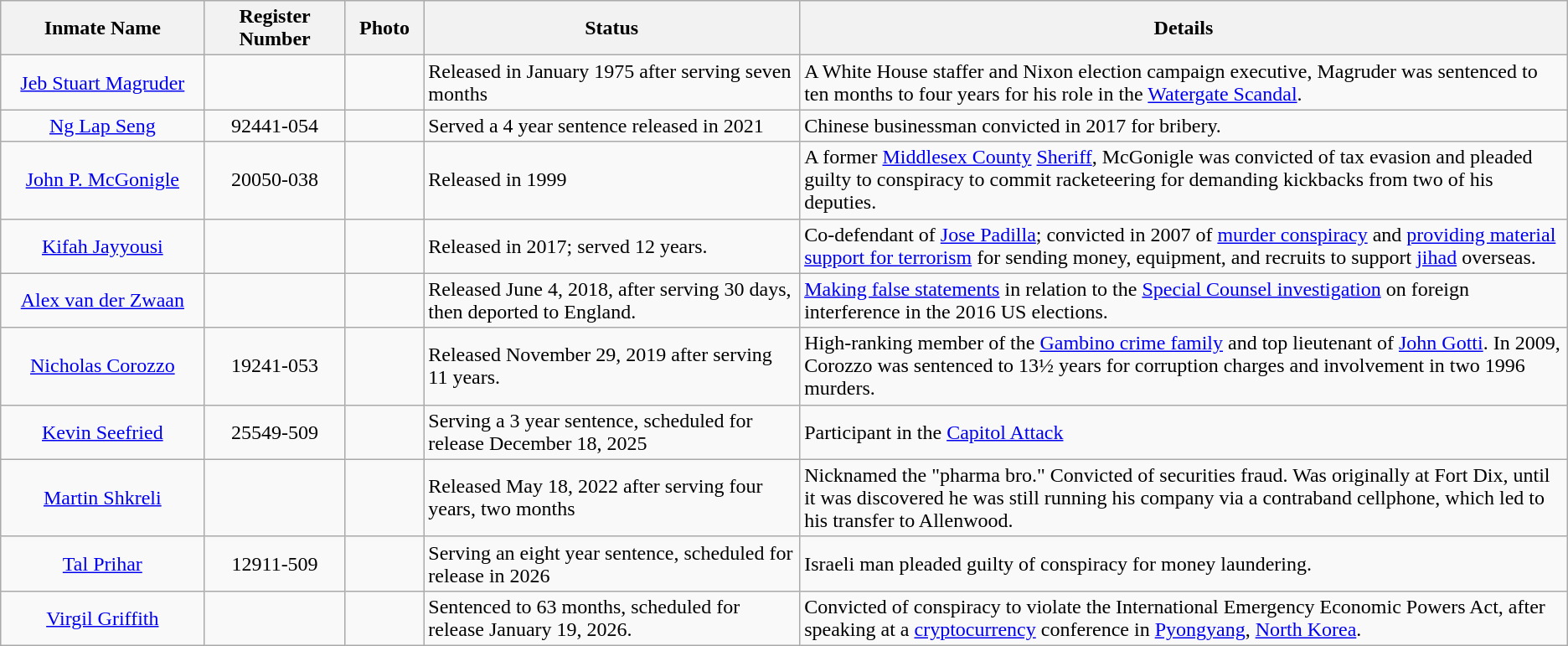<table class="wikitable sortable">
<tr>
<th width=13%>Inmate Name</th>
<th width=9%>Register Number</th>
<th width=5%>Photo</th>
<th width=24%>Status</th>
<th width=54%>Details</th>
</tr>
<tr>
<td align="center"><a href='#'>Jeb Stuart Magruder</a></td>
<td align="center"></td>
<td style="text-align:center;"></td>
<td>Released in January 1975 after serving seven months</td>
<td>A White House staffer and Nixon election campaign executive, Magruder was sentenced to ten months to four years for his role in the <a href='#'>Watergate Scandal</a>.</td>
</tr>
<tr>
<td align="center"><a href='#'>Ng Lap Seng</a></td>
<td align="center">92441-054</td>
<td></td>
<td>Served a 4 year sentence released in 2021</td>
<td>Chinese businessman convicted in 2017 for bribery.</td>
</tr>
<tr>
<td align="center"><a href='#'>John P. McGonigle</a></td>
<td align="center">20050-038</td>
<td style="text-align:center;"></td>
<td>Released in 1999</td>
<td>A former <a href='#'>Middlesex County</a> <a href='#'>Sheriff</a>, McGonigle was convicted of tax evasion and pleaded guilty to conspiracy to commit racketeering for demanding kickbacks from two of his deputies.</td>
</tr>
<tr>
<td style="text-align:center;"><a href='#'>Kifah Jayyousi</a></td>
<td style="text-align:center;"></td>
<td style="text-align:center;"></td>
<td>Released in 2017; served 12 years.</td>
<td>Co-defendant of <a href='#'>Jose Padilla</a>; convicted in 2007 of <a href='#'>murder conspiracy</a> and <a href='#'>providing material support for terrorism</a> for sending money, equipment, and recruits to support <a href='#'>jihad</a> overseas.</td>
</tr>
<tr>
<td align="center"><a href='#'>Alex van der Zwaan</a></td>
<td align="center"></td>
<td></td>
<td>Released June 4, 2018, after serving 30 days, then deported to England.</td>
<td><a href='#'>Making false statements</a> in relation to the <a href='#'>Special Counsel investigation</a> on foreign interference in the 2016 US elections.</td>
</tr>
<tr>
<td align="center"><a href='#'>Nicholas Corozzo</a></td>
<td align="center">19241-053</td>
<td></td>
<td>Released November 29, 2019 after serving 11 years.</td>
<td>High-ranking member of the <a href='#'>Gambino crime family</a> and top lieutenant of <a href='#'>John Gotti</a>. In 2009, Corozzo was sentenced to 13½ years for corruption charges and involvement in two 1996 murders.</td>
</tr>
<tr>
<td align="center"><a href='#'>Kevin Seefried</a></td>
<td align="center">25549-509</td>
<td></td>
<td>Serving a 3 year sentence, scheduled for release December 18, 2025</td>
<td>Participant in the <a href='#'>Capitol Attack</a></td>
</tr>
<tr>
<td align="center"><a href='#'>Martin Shkreli</a></td>
<td align="center"></td>
<td></td>
<td>Released May 18, 2022 after serving four years, two months</td>
<td>Nicknamed the "pharma bro." Convicted of securities fraud. Was originally at Fort Dix, until it was discovered he was still running his company via a contraband cellphone, which led to his transfer to Allenwood.</td>
</tr>
<tr>
<td align="center"><a href='#'>Tal Prihar</a></td>
<td align="center">12911-509</td>
<td></td>
<td>Serving an eight year sentence, scheduled for release in 2026</td>
<td>Israeli man pleaded guilty of conspiracy for money laundering.</td>
</tr>
<tr>
<td align="center"><a href='#'>Virgil Griffith</a></td>
<td align="center"></td>
<td></td>
<td>Sentenced to 63 months, scheduled for release January 19, 2026.</td>
<td>Convicted of conspiracy to violate the International Emergency Economic Powers Act, after speaking at a <a href='#'>cryptocurrency</a> conference in <a href='#'>Pyongyang</a>, <a href='#'>North Korea</a>.</td>
</tr>
</table>
